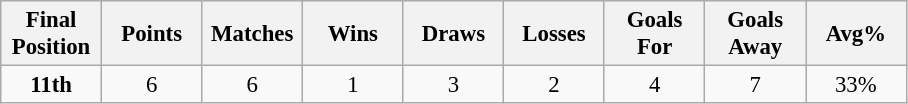<table class="wikitable" style="font-size: 95%; text-align: center;">
<tr>
<th width=60>Final Position</th>
<th width=60>Points</th>
<th width=60>Matches</th>
<th width=60>Wins</th>
<th width=60>Draws</th>
<th width=60>Losses</th>
<th width=60>Goals For</th>
<th width=60>Goals Away</th>
<th width=60>Avg%</th>
</tr>
<tr>
<td><strong>11th</strong></td>
<td>6</td>
<td>6</td>
<td>1</td>
<td>3</td>
<td>2</td>
<td>4</td>
<td>7</td>
<td>33%</td>
</tr>
</table>
